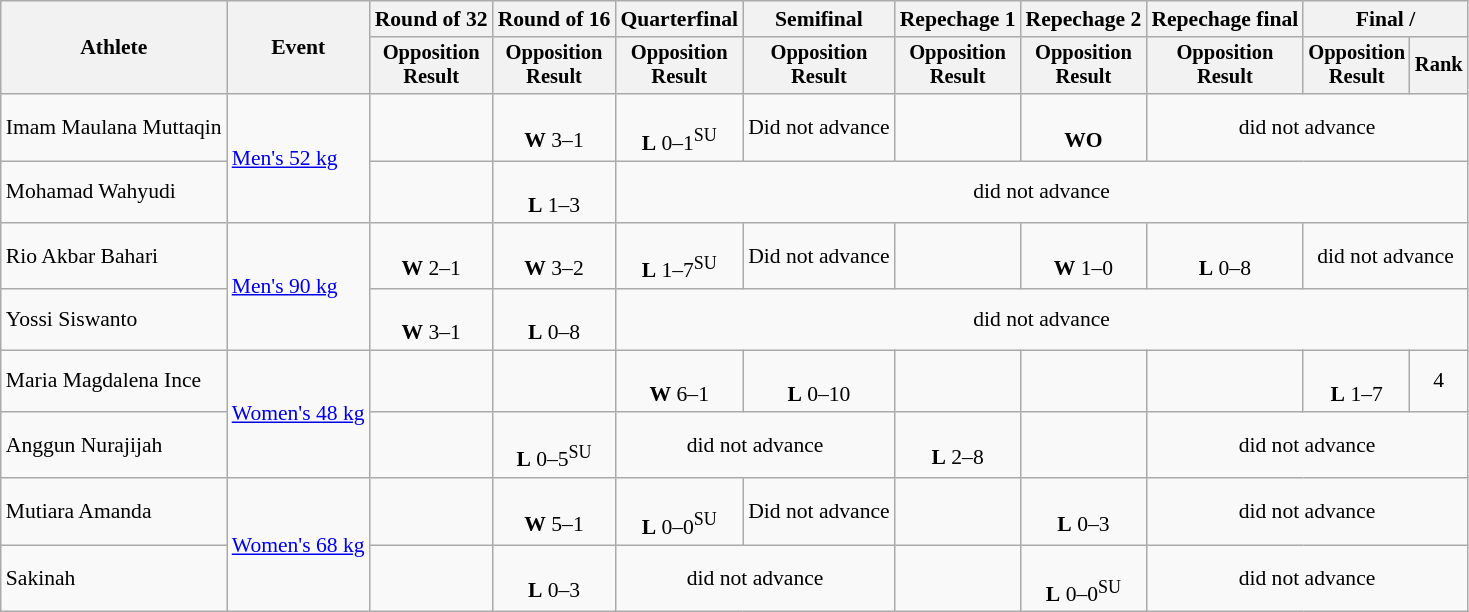<table class=wikitable style=font-size:90%;text-align:center>
<tr>
<th rowspan="2">Athlete</th>
<th rowspan="2">Event</th>
<th>Round of 32</th>
<th>Round of 16</th>
<th>Quarterfinal</th>
<th>Semifinal</th>
<th>Repechage 1</th>
<th>Repechage 2</th>
<th>Repechage final</th>
<th colspan=2>Final / </th>
</tr>
<tr style="font-size: 95%">
<th>Opposition<br>Result</th>
<th>Opposition<br>Result</th>
<th>Opposition<br>Result</th>
<th>Opposition<br>Result</th>
<th>Opposition<br>Result</th>
<th>Opposition<br>Result</th>
<th>Opposition<br>Result</th>
<th>Opposition<br>Result</th>
<th>Rank</th>
</tr>
<tr>
<td align=left>Imam Maulana Muttaqin</td>
<td align=left rowspan=2><a href='#'>Men's 52 kg</a></td>
<td></td>
<td><br><strong>W</strong> 3–1</td>
<td><br><strong>L</strong> 0–1<sup>SU</sup></td>
<td>Did not advance</td>
<td></td>
<td><br><strong>WO</strong></td>
<td colspan=3>did not advance</td>
</tr>
<tr>
<td align=left>Mohamad Wahyudi</td>
<td></td>
<td><br><strong>L</strong> 1–3</td>
<td colspan=7>did not advance</td>
</tr>
<tr>
<td align=left>Rio Akbar Bahari</td>
<td align=left rowspan=2><a href='#'>Men's 90 kg</a></td>
<td><br><strong>W</strong> 2–1</td>
<td><br><strong>W</strong> 3–2</td>
<td><br><strong>L</strong> 1–7<sup>SU</sup></td>
<td>Did not advance</td>
<td></td>
<td><br><strong>W</strong> 1–0</td>
<td><br><strong>L</strong> 0–8</td>
<td colspan=2>did not advance</td>
</tr>
<tr>
<td align=left>Yossi Siswanto</td>
<td><br><strong>W</strong> 3–1</td>
<td><br><strong>L</strong> 0–8</td>
<td colspan=7>did not advance</td>
</tr>
<tr>
<td align=left>Maria Magdalena Ince</td>
<td align=left rowspan=2><a href='#'>Women's 48 kg</a></td>
<td></td>
<td></td>
<td><br><strong>W</strong> 6–1</td>
<td><br><strong>L</strong> 0–10</td>
<td></td>
<td></td>
<td></td>
<td><br><strong>L</strong> 1–7</td>
<td>4</td>
</tr>
<tr>
<td align=left>Anggun Nurajijah</td>
<td></td>
<td><br><strong>L</strong> 0–5<sup>SU</sup></td>
<td colspan=2>did not advance</td>
<td><br><strong>L</strong> 2–8</td>
<td></td>
<td colspan=3>did not advance</td>
</tr>
<tr>
<td align=left>Mutiara Amanda</td>
<td align=left rowspan=2><a href='#'>Women's 68 kg</a></td>
<td></td>
<td><br><strong>W</strong> 5–1</td>
<td><br><strong>L</strong> 0–0<sup>SU</sup></td>
<td>Did not advance</td>
<td></td>
<td><br><strong>L</strong> 0–3</td>
<td colspan=3>did not advance</td>
</tr>
<tr>
<td align=left>Sakinah</td>
<td></td>
<td><br><strong>L</strong> 0–3</td>
<td colspan=2>did not advance</td>
<td></td>
<td><br><strong>L</strong> 0–0<sup>SU</sup></td>
<td colspan=3>did not advance</td>
</tr>
</table>
